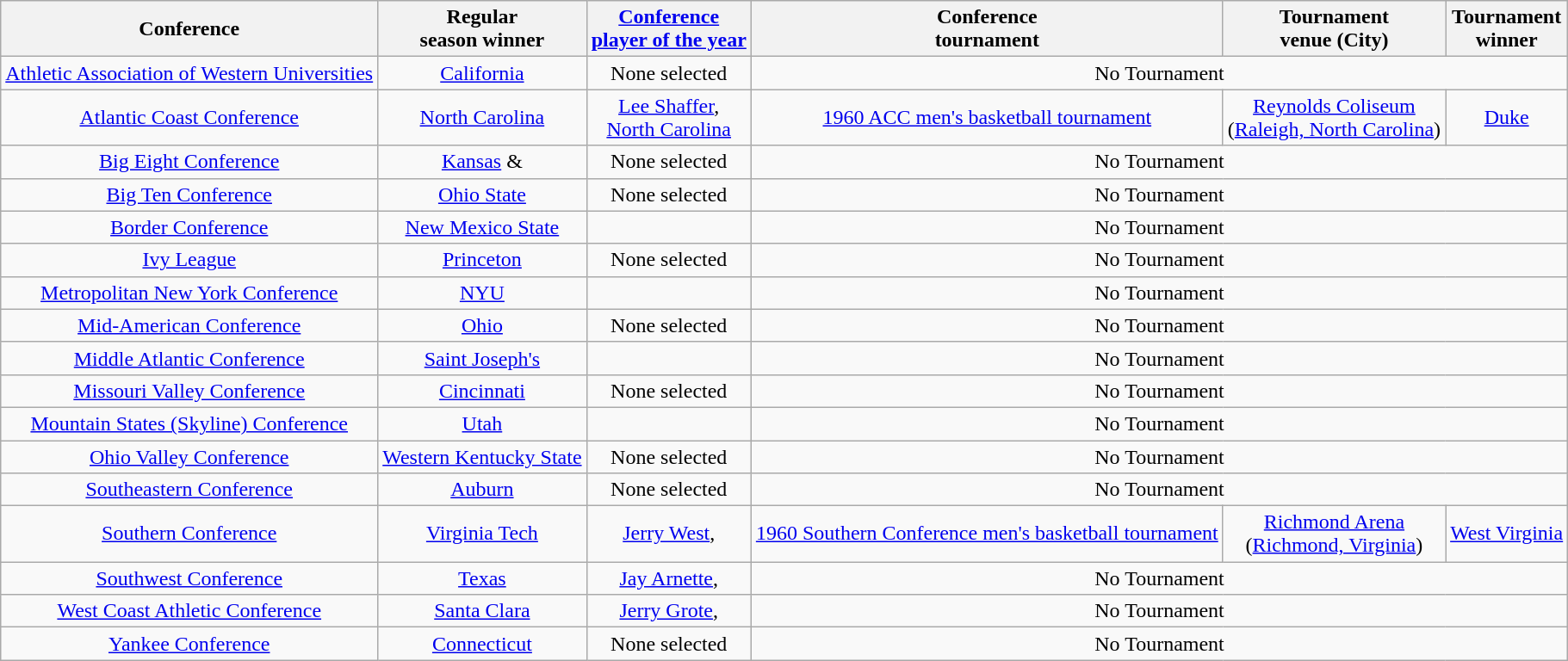<table class="wikitable" style="text-align:center;">
<tr>
<th>Conference</th>
<th>Regular <br> season winner</th>
<th><a href='#'>Conference <br> player of the year</a></th>
<th>Conference <br> tournament</th>
<th>Tournament <br> venue (City)</th>
<th>Tournament <br> winner</th>
</tr>
<tr>
<td><a href='#'>Athletic Association of Western Universities</a></td>
<td><a href='#'>California</a></td>
<td>None selected</td>
<td colspan=3>No Tournament</td>
</tr>
<tr>
<td><a href='#'>Atlantic Coast Conference</a></td>
<td><a href='#'>North Carolina</a></td>
<td><a href='#'>Lee Shaffer</a>,<br><a href='#'>North Carolina</a></td>
<td><a href='#'>1960 ACC men's basketball tournament</a></td>
<td><a href='#'>Reynolds Coliseum</a><br>(<a href='#'>Raleigh, North Carolina</a>)</td>
<td><a href='#'>Duke</a></td>
</tr>
<tr>
<td><a href='#'>Big Eight Conference</a></td>
<td><a href='#'>Kansas</a> & </td>
<td>None selected</td>
<td colspan=3>No Tournament</td>
</tr>
<tr>
<td><a href='#'>Big Ten Conference</a></td>
<td><a href='#'>Ohio State</a></td>
<td>None selected</td>
<td colspan=3>No Tournament</td>
</tr>
<tr>
<td><a href='#'>Border Conference</a></td>
<td><a href='#'>New Mexico State</a></td>
<td></td>
<td colspan=3>No Tournament</td>
</tr>
<tr>
<td><a href='#'>Ivy League</a></td>
<td><a href='#'>Princeton</a></td>
<td>None selected</td>
<td colspan=3>No Tournament</td>
</tr>
<tr>
<td><a href='#'>Metropolitan New York Conference</a></td>
<td><a href='#'>NYU</a></td>
<td></td>
<td colspan=3>No Tournament</td>
</tr>
<tr>
<td><a href='#'>Mid-American Conference</a></td>
<td><a href='#'>Ohio</a></td>
<td>None selected</td>
<td colspan=3>No Tournament</td>
</tr>
<tr>
<td><a href='#'>Middle Atlantic Conference</a></td>
<td><a href='#'>Saint Joseph's</a></td>
<td></td>
<td colspan=3>No Tournament</td>
</tr>
<tr>
<td><a href='#'>Missouri Valley Conference</a></td>
<td><a href='#'>Cincinnati</a></td>
<td>None selected</td>
<td colspan=3>No Tournament</td>
</tr>
<tr>
<td><a href='#'>Mountain States (Skyline) Conference</a></td>
<td><a href='#'>Utah</a></td>
<td></td>
<td colspan=3>No Tournament</td>
</tr>
<tr>
<td><a href='#'>Ohio Valley Conference</a></td>
<td><a href='#'>Western Kentucky State</a></td>
<td>None selected</td>
<td colspan=3>No Tournament</td>
</tr>
<tr>
<td><a href='#'>Southeastern Conference</a></td>
<td><a href='#'>Auburn</a></td>
<td>None selected</td>
<td colspan=3>No Tournament</td>
</tr>
<tr>
<td><a href='#'>Southern Conference</a></td>
<td><a href='#'>Virginia Tech</a></td>
<td><a href='#'>Jerry West</a>, </td>
<td><a href='#'>1960 Southern Conference men's basketball tournament</a></td>
<td><a href='#'>Richmond Arena</a><br>(<a href='#'>Richmond, Virginia</a>)</td>
<td><a href='#'>West Virginia</a></td>
</tr>
<tr>
<td><a href='#'>Southwest Conference</a></td>
<td><a href='#'>Texas</a></td>
<td><a href='#'>Jay Arnette</a>, </td>
<td colspan=3>No Tournament</td>
</tr>
<tr>
<td><a href='#'>West Coast Athletic Conference</a></td>
<td><a href='#'>Santa Clara</a></td>
<td><a href='#'>Jerry Grote</a>, </td>
<td colspan=3>No Tournament</td>
</tr>
<tr>
<td><a href='#'>Yankee Conference</a></td>
<td><a href='#'>Connecticut</a></td>
<td>None selected</td>
<td colspan=3>No Tournament</td>
</tr>
</table>
